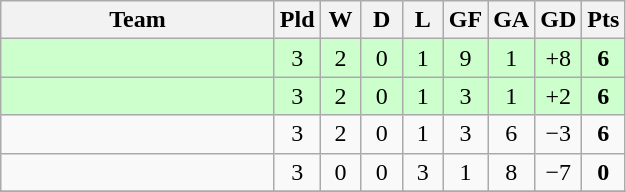<table class="wikitable" style="text-align: center;">
<tr>
<th width="175">Team</th>
<th width="20">Pld</th>
<th width="20">W</th>
<th width="20">D</th>
<th width="20">L</th>
<th width="20">GF</th>
<th width="20">GA</th>
<th width="20">GD</th>
<th width="20">Pts</th>
</tr>
<tr bgcolor="#ccffcc">
<td align=left></td>
<td>3</td>
<td>2</td>
<td>0</td>
<td>1</td>
<td>9</td>
<td>1</td>
<td>+8</td>
<td><strong>6</strong></td>
</tr>
<tr bgcolor="#ccffcc">
<td align=left></td>
<td>3</td>
<td>2</td>
<td>0</td>
<td>1</td>
<td>3</td>
<td>1</td>
<td>+2</td>
<td><strong>6</strong></td>
</tr>
<tr>
<td align=left></td>
<td>3</td>
<td>2</td>
<td>0</td>
<td>1</td>
<td>3</td>
<td>6</td>
<td>−3</td>
<td><strong>6</strong></td>
</tr>
<tr>
<td align=left></td>
<td>3</td>
<td>0</td>
<td>0</td>
<td>3</td>
<td>1</td>
<td>8</td>
<td>−7</td>
<td><strong>0</strong></td>
</tr>
<tr>
</tr>
</table>
